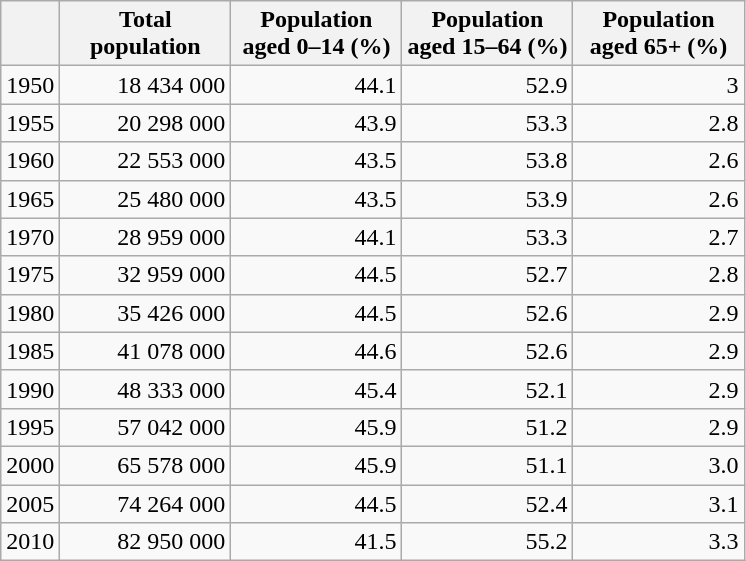<table class="wikitable" style="text-align: right;">
<tr>
<th></th>
<th style="width:80pt;">Total population</th>
<th style="width:80pt;">Population aged 0–14 (%)</th>
<th style="width:80pt;">Population aged 15–64 (%)</th>
<th style="width:80pt;">Population aged 65+ (%)</th>
</tr>
<tr>
<td>1950</td>
<td>18 434 000</td>
<td>44.1</td>
<td>52.9</td>
<td>3</td>
</tr>
<tr>
<td>1955</td>
<td>20 298 000</td>
<td>43.9</td>
<td>53.3</td>
<td>2.8</td>
</tr>
<tr>
<td>1960</td>
<td>22 553 000</td>
<td>43.5</td>
<td>53.8</td>
<td>2.6</td>
</tr>
<tr>
<td>1965</td>
<td>25 480 000</td>
<td>43.5</td>
<td>53.9</td>
<td>2.6</td>
</tr>
<tr>
<td>1970</td>
<td>28 959 000</td>
<td>44.1</td>
<td>53.3</td>
<td>2.7</td>
</tr>
<tr>
<td>1975</td>
<td>32 959 000</td>
<td>44.5</td>
<td>52.7</td>
<td>2.8</td>
</tr>
<tr>
<td>1980</td>
<td>35 426 000</td>
<td>44.5</td>
<td>52.6</td>
<td>2.9</td>
</tr>
<tr>
<td>1985</td>
<td>41 078 000</td>
<td>44.6</td>
<td>52.6</td>
<td>2.9</td>
</tr>
<tr>
<td>1990</td>
<td>48 333 000</td>
<td>45.4</td>
<td>52.1</td>
<td>2.9</td>
</tr>
<tr>
<td>1995</td>
<td>57 042 000</td>
<td>45.9</td>
<td>51.2</td>
<td>2.9</td>
</tr>
<tr>
<td>2000</td>
<td>65 578 000</td>
<td>45.9</td>
<td>51.1</td>
<td>3.0</td>
</tr>
<tr>
<td>2005</td>
<td>74 264 000</td>
<td>44.5</td>
<td>52.4</td>
<td>3.1</td>
</tr>
<tr>
<td>2010</td>
<td>82 950 000</td>
<td>41.5</td>
<td>55.2</td>
<td>3.3</td>
</tr>
</table>
